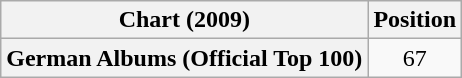<table class="wikitable plainrowheaders" style="text-align:center">
<tr>
<th scope="col">Chart (2009)</th>
<th scope="col">Position</th>
</tr>
<tr>
<th scope="row">German Albums (Official Top 100)</th>
<td style="text-align:center;">67</td>
</tr>
</table>
